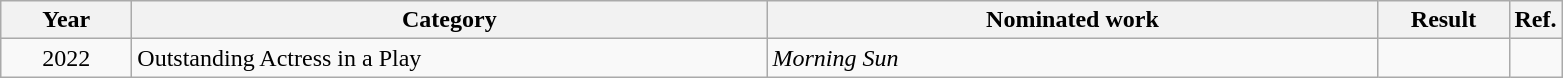<table class=wikitable>
<tr>
<th scope="col" style="width:5em;">Year</th>
<th scope="col" style="width:26em;">Category</th>
<th scope="col" style="width:25em;">Nominated work</th>
<th scope="col" style="width:5em;">Result</th>
<th>Ref.</th>
</tr>
<tr>
<td style="text-align:center;">2022</td>
<td>Outstanding Actress in a Play</td>
<td><em>Morning Sun</em></td>
<td></td>
<td></td>
</tr>
</table>
